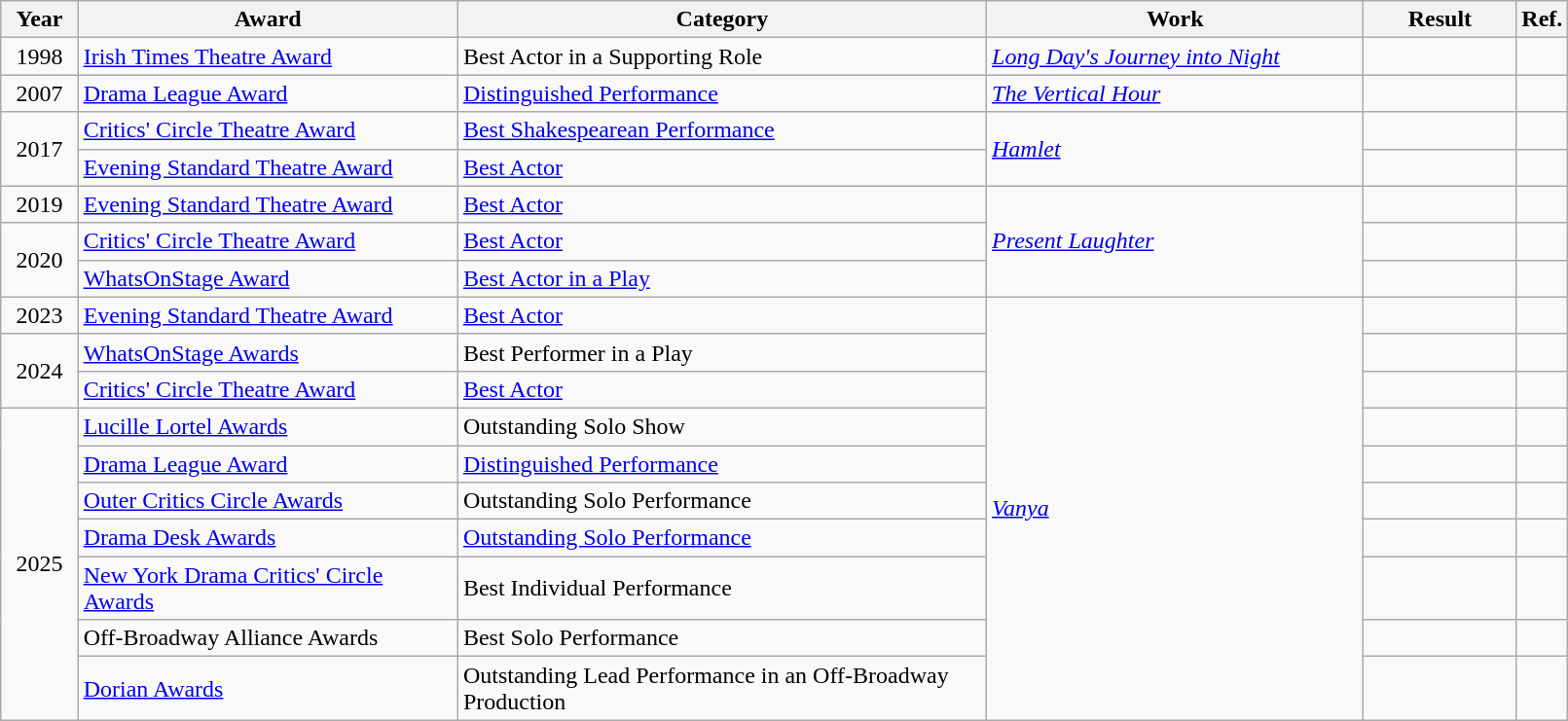<table class="wikitable sortable" style="width:85%;">
<tr style="text-align: center;">
<th style="width:5%;">Year</th>
<th style="width:25%;">Award</th>
<th style="width:35%;">Category</th>
<th style="width:25%;">Work</th>
<th style="width:10%;">Result</th>
<th class=unsortable>Ref.</th>
</tr>
<tr>
<td style="text-align:center;">1998</td>
<td><a href='#'>Irish Times Theatre Award</a></td>
<td>Best Actor in a Supporting Role</td>
<td><em><a href='#'>Long Day's Journey into Night</a></em></td>
<td></td>
<td></td>
</tr>
<tr>
<td style="text-align:center;">2007</td>
<td><a href='#'>Drama League Award</a></td>
<td><a href='#'>Distinguished Performance</a></td>
<td><em><a href='#'>The Vertical Hour</a></em></td>
<td></td>
<td></td>
</tr>
<tr>
<td style="text-align:center;" rowspan="2">2017</td>
<td><a href='#'>Critics' Circle Theatre Award</a></td>
<td><a href='#'>Best Shakespearean Performance</a></td>
<td rowspan="2"><em><a href='#'>Hamlet</a></em></td>
<td></td>
<td></td>
</tr>
<tr>
<td><a href='#'>Evening Standard Theatre Award</a></td>
<td><a href='#'>Best Actor</a></td>
<td></td>
<td></td>
</tr>
<tr>
<td style="text-align:center;">2019</td>
<td><a href='#'>Evening Standard Theatre Award</a></td>
<td><a href='#'>Best Actor</a></td>
<td rowspan="3"><em><a href='#'>Present Laughter</a></em></td>
<td></td>
<td></td>
</tr>
<tr>
<td style="text-align:center;"rowspan="2">2020</td>
<td><a href='#'>Critics' Circle Theatre Award</a></td>
<td><a href='#'>Best Actor</a></td>
<td></td>
<td></td>
</tr>
<tr>
<td><a href='#'>WhatsOnStage Award</a></td>
<td><a href='#'>Best Actor in a Play</a></td>
<td></td>
<td></td>
</tr>
<tr>
<td style="text-align:center;">2023</td>
<td><a href='#'>Evening Standard Theatre Award</a></td>
<td><a href='#'>Best Actor</a></td>
<td rowspan="10"><em><a href='#'>Vanya</a></em></td>
<td></td>
<td></td>
</tr>
<tr>
<td style="text-align:center;"rowspan="2">2024</td>
<td><a href='#'>WhatsOnStage Awards</a></td>
<td>Best Performer in a Play</td>
<td></td>
<td></td>
</tr>
<tr>
<td><a href='#'>Critics' Circle Theatre Award</a></td>
<td><a href='#'>Best Actor</a></td>
<td></td>
<td></td>
</tr>
<tr>
<td style="text-align:center;"rowspan="7">2025</td>
<td><a href='#'>Lucille Lortel Awards</a></td>
<td>Outstanding Solo Show</td>
<td></td>
<td></td>
</tr>
<tr>
<td><a href='#'>Drama League Award</a></td>
<td><a href='#'>Distinguished Performance</a></td>
<td></td>
<td></td>
</tr>
<tr>
<td><a href='#'>Outer Critics Circle Awards</a></td>
<td>Outstanding Solo Performance</td>
<td></td>
<td></td>
</tr>
<tr>
<td><a href='#'>Drama Desk Awards</a></td>
<td><a href='#'>Outstanding Solo Performance</a></td>
<td></td>
<td></td>
</tr>
<tr>
<td><a href='#'>New York Drama Critics' Circle Awards</a></td>
<td>Best Individual Performance</td>
<td></td>
<td></td>
</tr>
<tr>
<td>Off-Broadway Alliance Awards</td>
<td>Best Solo Performance</td>
<td></td>
<td></td>
</tr>
<tr>
<td><a href='#'>Dorian Awards</a></td>
<td>Outstanding Lead Performance in an Off-Broadway Production</td>
<td></td>
<td></td>
</tr>
</table>
